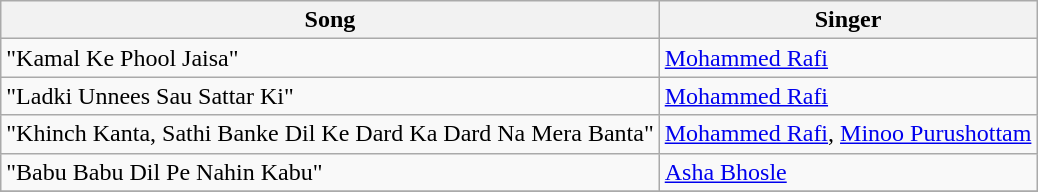<table class="wikitable">
<tr>
<th>Song</th>
<th>Singer</th>
</tr>
<tr>
<td>"Kamal Ke Phool Jaisa"</td>
<td><a href='#'>Mohammed Rafi</a></td>
</tr>
<tr>
<td>"Ladki Unnees Sau Sattar Ki"</td>
<td><a href='#'>Mohammed Rafi</a></td>
</tr>
<tr>
<td>"Khinch Kanta, Sathi Banke Dil Ke Dard Ka Dard Na Mera Banta"</td>
<td><a href='#'>Mohammed Rafi</a>, <a href='#'>Minoo Purushottam</a></td>
</tr>
<tr>
<td>"Babu Babu Dil Pe Nahin Kabu"</td>
<td><a href='#'>Asha Bhosle</a></td>
</tr>
<tr>
</tr>
</table>
